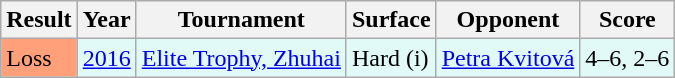<table class="sortable wikitable">
<tr>
<th>Result</th>
<th>Year</th>
<th>Tournament</th>
<th>Surface</th>
<th>Opponent</th>
<th>Score</th>
</tr>
<tr bgcolor="e2faf7">
<td bgcolor="ffa07a">Loss</td>
<td><a href='#'>2016</a></td>
<td><a href='#'>Elite Trophy, Zhuhai</a></td>
<td>Hard (i)</td>
<td> <a href='#'>Petra Kvitová</a></td>
<td>4–6, 2–6</td>
</tr>
</table>
